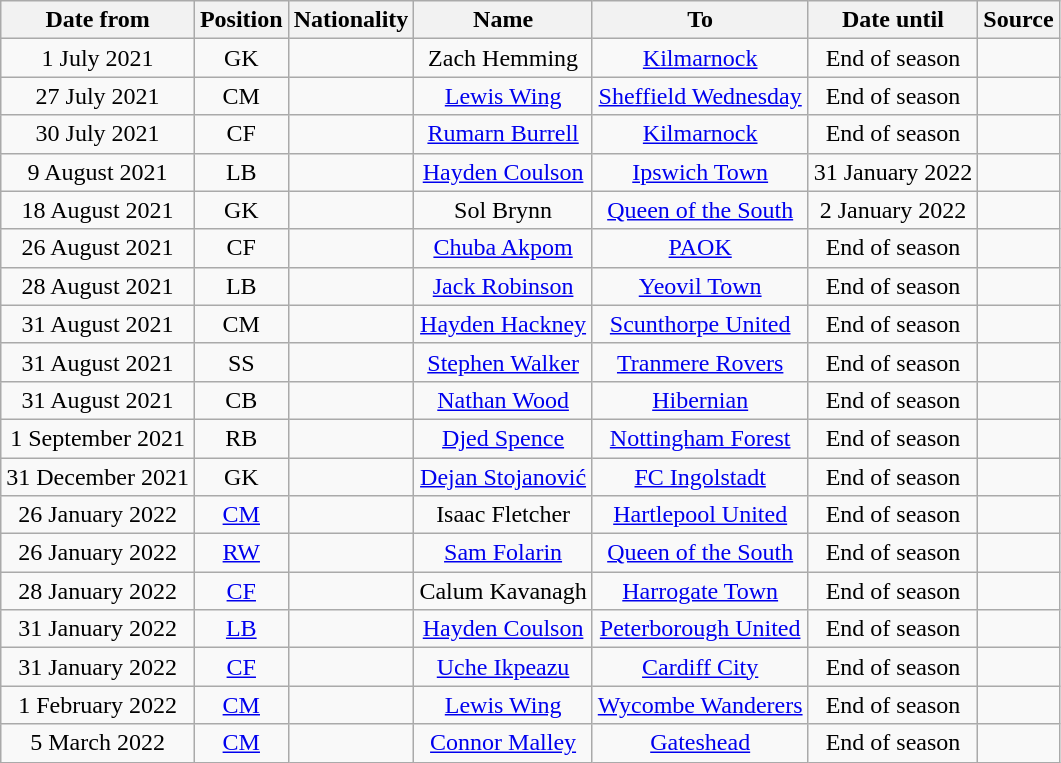<table class="wikitable" style="text-align:center;">
<tr>
<th scope="col">Date from</th>
<th scope="col">Position</th>
<th scope="col">Nationality</th>
<th scope="col">Name</th>
<th scope="col">To</th>
<th scope="col">Date until</th>
<th scope="col">Source</th>
</tr>
<tr>
<td>1 July 2021</td>
<td>GK</td>
<td></td>
<td>Zach Hemming</td>
<td><a href='#'>Kilmarnock</a></td>
<td>End of season</td>
<td></td>
</tr>
<tr>
<td>27 July 2021</td>
<td>CM</td>
<td></td>
<td><a href='#'>Lewis Wing</a></td>
<td><a href='#'>Sheffield Wednesday</a></td>
<td>End of season</td>
<td></td>
</tr>
<tr>
<td>30 July 2021</td>
<td>CF</td>
<td></td>
<td><a href='#'>Rumarn Burrell</a></td>
<td><a href='#'>Kilmarnock</a></td>
<td>End of season</td>
<td></td>
</tr>
<tr>
<td>9 August 2021</td>
<td>LB</td>
<td></td>
<td><a href='#'>Hayden Coulson</a></td>
<td><a href='#'>Ipswich Town</a></td>
<td>31 January 2022</td>
<td></td>
</tr>
<tr>
<td>18 August 2021</td>
<td>GK</td>
<td></td>
<td>Sol Brynn</td>
<td><a href='#'>Queen of the South</a></td>
<td>2 January 2022</td>
<td></td>
</tr>
<tr>
<td>26 August 2021</td>
<td>CF</td>
<td></td>
<td><a href='#'>Chuba Akpom</a></td>
<td><a href='#'>PAOK</a></td>
<td>End of season</td>
<td></td>
</tr>
<tr>
<td>28 August 2021</td>
<td>LB</td>
<td></td>
<td><a href='#'>Jack Robinson</a></td>
<td><a href='#'>Yeovil Town</a></td>
<td>End of season</td>
<td></td>
</tr>
<tr>
<td>31 August 2021</td>
<td>CM</td>
<td></td>
<td><a href='#'>Hayden Hackney</a></td>
<td><a href='#'>Scunthorpe United</a></td>
<td>End of season</td>
<td></td>
</tr>
<tr>
<td>31 August 2021</td>
<td>SS</td>
<td></td>
<td><a href='#'>Stephen Walker</a></td>
<td><a href='#'>Tranmere Rovers</a></td>
<td>End of season</td>
<td></td>
</tr>
<tr>
<td>31 August 2021</td>
<td>CB</td>
<td></td>
<td><a href='#'>Nathan Wood</a></td>
<td><a href='#'>Hibernian</a></td>
<td>End of season</td>
<td></td>
</tr>
<tr>
<td>1 September 2021</td>
<td>RB</td>
<td></td>
<td><a href='#'>Djed Spence</a></td>
<td><a href='#'>Nottingham Forest</a></td>
<td>End of season</td>
<td></td>
</tr>
<tr>
<td>31 December 2021</td>
<td>GK</td>
<td></td>
<td><a href='#'>Dejan Stojanović</a></td>
<td><a href='#'>FC Ingolstadt</a></td>
<td>End of season</td>
<td></td>
</tr>
<tr>
<td>26 January 2022</td>
<td><a href='#'>CM</a></td>
<td></td>
<td>Isaac Fletcher</td>
<td><a href='#'>Hartlepool United</a></td>
<td>End of season</td>
<td></td>
</tr>
<tr>
<td>26 January 2022</td>
<td><a href='#'>RW</a></td>
<td></td>
<td><a href='#'>Sam Folarin</a></td>
<td><a href='#'>Queen of the South</a></td>
<td>End of season</td>
<td></td>
</tr>
<tr>
<td>28 January 2022</td>
<td><a href='#'>CF</a></td>
<td></td>
<td>Calum Kavanagh</td>
<td><a href='#'>Harrogate Town</a></td>
<td>End of season</td>
<td></td>
</tr>
<tr>
<td>31 January 2022</td>
<td><a href='#'>LB</a></td>
<td></td>
<td><a href='#'>Hayden Coulson</a></td>
<td><a href='#'>Peterborough United</a></td>
<td>End of season</td>
<td></td>
</tr>
<tr>
<td>31 January 2022</td>
<td><a href='#'>CF</a></td>
<td></td>
<td><a href='#'>Uche Ikpeazu</a></td>
<td><a href='#'>Cardiff City</a></td>
<td>End of season</td>
<td></td>
</tr>
<tr>
<td>1 February 2022</td>
<td><a href='#'>CM</a></td>
<td></td>
<td><a href='#'>Lewis Wing</a></td>
<td><a href='#'>Wycombe Wanderers</a></td>
<td>End of season</td>
<td></td>
</tr>
<tr>
<td>5 March 2022</td>
<td><a href='#'>CM</a></td>
<td></td>
<td><a href='#'>Connor Malley</a></td>
<td><a href='#'>Gateshead</a></td>
<td>End of season</td>
<td></td>
</tr>
</table>
